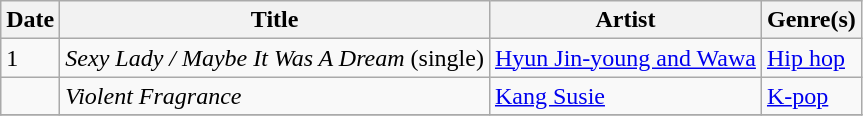<table class="wikitable" style="text-align: left;">
<tr>
<th>Date</th>
<th>Title</th>
<th>Artist</th>
<th>Genre(s)</th>
</tr>
<tr>
<td>1</td>
<td><em>Sexy Lady / Maybe It Was A Dream</em> (single)</td>
<td><a href='#'> Hyun Jin-young and Wawa</a></td>
<td><a href='#'>Hip hop</a></td>
</tr>
<tr>
<td></td>
<td><em>Violent Fragrance</em></td>
<td><a href='#'>Kang Susie</a></td>
<td><a href='#'>K-pop</a></td>
</tr>
<tr>
</tr>
</table>
